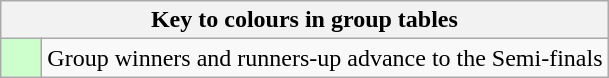<table class="wikitable" style="text-align: center;">
<tr>
<th colspan=2>Key to colours in group tables</th>
</tr>
<tr>
<td bgcolor=#ccffcc style="width: 20px;"></td>
<td align=left>Group winners and runners-up advance to the Semi-finals</td>
</tr>
</table>
